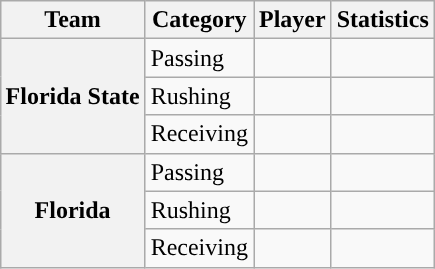<table class="wikitable" style="float:right">
<tr>
<th>Team</th>
<th>Category</th>
<th>Player</th>
<th>Statistics</th>
</tr>
<tr>
<th rowspan=3>Florida State</th>
<td>Passing</td>
<td></td>
<td></td>
</tr>
<tr>
<td>Rushing</td>
<td></td>
<td></td>
</tr>
<tr>
<td>Receiving</td>
<td></td>
<td></td>
</tr>
<tr>
<th rowspan=3>Florida</th>
<td>Passing</td>
<td></td>
<td></td>
</tr>
<tr>
<td>Rushing</td>
<td></td>
<td></td>
</tr>
<tr>
<td>Receiving</td>
<td></td>
<td></td>
</tr>
</table>
